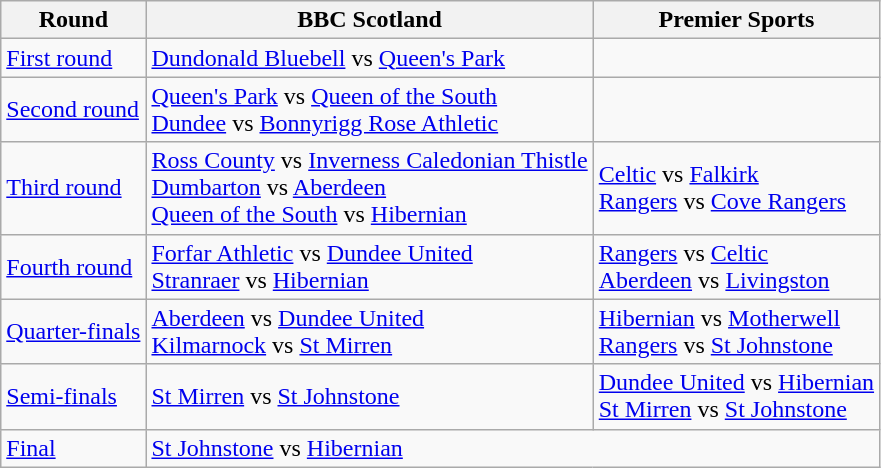<table class="wikitable">
<tr>
<th>Round</th>
<th>BBC Scotland</th>
<th>Premier Sports</th>
</tr>
<tr>
<td><a href='#'>First round</a></td>
<td><a href='#'>Dundonald Bluebell</a> vs <a href='#'>Queen's Park</a></td>
<td></td>
</tr>
<tr>
<td><a href='#'>Second round</a></td>
<td><a href='#'>Queen's Park</a> vs <a href='#'>Queen of the South</a><br><a href='#'>Dundee</a> vs <a href='#'>Bonnyrigg Rose Athletic</a></td>
<td></td>
</tr>
<tr>
<td><a href='#'>Third round</a></td>
<td><a href='#'>Ross County</a> vs <a href='#'>Inverness Caledonian Thistle</a><br><a href='#'>Dumbarton</a> vs <a href='#'>Aberdeen</a><br><a href='#'>Queen of the South</a> vs <a href='#'>Hibernian</a></td>
<td><a href='#'>Celtic</a> vs <a href='#'>Falkirk</a><br><a href='#'>Rangers</a> vs <a href='#'>Cove Rangers</a></td>
</tr>
<tr>
<td><a href='#'>Fourth round</a></td>
<td><a href='#'>Forfar Athletic</a> vs <a href='#'>Dundee United</a><br><a href='#'>Stranraer</a> vs <a href='#'>Hibernian</a></td>
<td><a href='#'>Rangers</a> vs <a href='#'>Celtic</a><br><a href='#'>Aberdeen</a> vs <a href='#'>Livingston</a></td>
</tr>
<tr>
<td><a href='#'>Quarter-finals</a></td>
<td><a href='#'>Aberdeen</a> vs <a href='#'>Dundee United</a><br><a href='#'>Kilmarnock</a> vs <a href='#'>St Mirren</a></td>
<td><a href='#'>Hibernian</a> vs <a href='#'>Motherwell</a><br><a href='#'>Rangers</a> vs <a href='#'>St Johnstone</a></td>
</tr>
<tr>
<td><a href='#'>Semi-finals</a></td>
<td><a href='#'>St Mirren</a> vs <a href='#'>St Johnstone</a></td>
<td><a href='#'>Dundee United</a> vs <a href='#'>Hibernian</a><br><a href='#'>St Mirren</a> vs <a href='#'>St Johnstone</a></td>
</tr>
<tr>
<td><a href='#'>Final</a></td>
<td colspan=2><a href='#'>St Johnstone</a> vs <a href='#'>Hibernian</a></td>
</tr>
</table>
